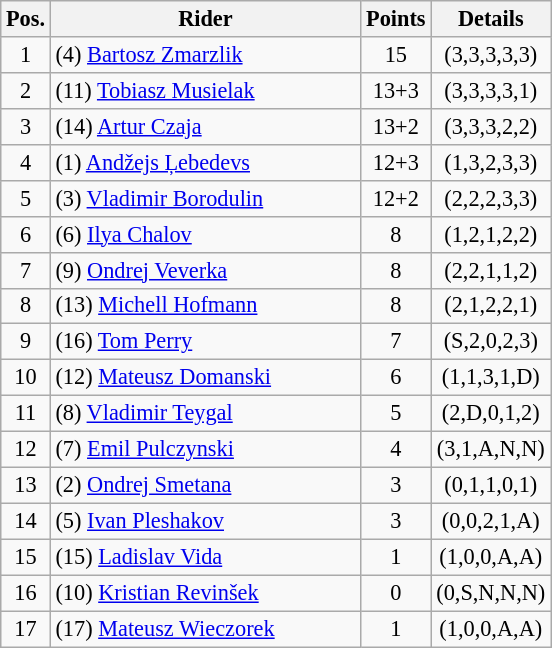<table class=wikitable style="font-size:93%;">
<tr>
<th width=25px>Pos.</th>
<th width=200px>Rider</th>
<th width=40px>Points</th>
<th width=70px>Details</th>
</tr>
<tr align=center >
<td>1</td>
<td align=left> (4) <a href='#'>Bartosz Zmarzlik</a></td>
<td>15</td>
<td>(3,3,3,3,3)</td>
</tr>
<tr align=center >
<td>2</td>
<td align=left> (11) <a href='#'>Tobiasz Musielak</a></td>
<td>13+3</td>
<td>(3,3,3,3,1)</td>
</tr>
<tr align=center >
<td>3</td>
<td align=left> (14) <a href='#'>Artur Czaja</a></td>
<td>13+2</td>
<td>(3,3,3,2,2)</td>
</tr>
<tr align=center >
<td>4</td>
<td align=left> (1) <a href='#'>Andžejs Ļebedevs</a></td>
<td>12+3</td>
<td>(1,3,2,3,3)</td>
</tr>
<tr align=center >
<td>5</td>
<td align=left> (3) <a href='#'>Vladimir Borodulin</a></td>
<td>12+2</td>
<td>(2,2,2,3,3)</td>
</tr>
<tr align=center>
<td>6</td>
<td align=left> (6) <a href='#'>Ilya Chalov</a></td>
<td>8</td>
<td>(1,2,1,2,2)</td>
</tr>
<tr align=center>
<td>7</td>
<td align=left> (9) <a href='#'>Ondrej Veverka</a></td>
<td>8</td>
<td>(2,2,1,1,2)</td>
</tr>
<tr align=center>
<td>8</td>
<td align=left> (13) <a href='#'>Michell Hofmann</a></td>
<td>8</td>
<td>(2,1,2,2,1)</td>
</tr>
<tr align=center>
<td>9</td>
<td align=left> (16) <a href='#'>Tom Perry</a></td>
<td>7</td>
<td>(S,2,0,2,3)</td>
</tr>
<tr align=center>
<td>10</td>
<td align=left> (12) <a href='#'>Mateusz Domanski</a></td>
<td>6</td>
<td>(1,1,3,1,D)</td>
</tr>
<tr align=center>
<td>11</td>
<td align=left> (8) <a href='#'>Vladimir Teygal</a></td>
<td>5</td>
<td>(2,D,0,1,2)</td>
</tr>
<tr align=center>
<td>12</td>
<td align=left> (7) <a href='#'>Emil Pulczynski</a></td>
<td>4</td>
<td>(3,1,A,N,N)</td>
</tr>
<tr align=center>
<td>13</td>
<td align=left> (2) <a href='#'>Ondrej Smetana</a></td>
<td>3</td>
<td>(0,1,1,0,1)</td>
</tr>
<tr align=center>
<td>14</td>
<td align=left> (5) <a href='#'>Ivan Pleshakov</a></td>
<td>3</td>
<td>(0,0,2,1,A)</td>
</tr>
<tr align=center>
<td>15</td>
<td align=left> (15) <a href='#'>Ladislav Vida</a></td>
<td>1</td>
<td>(1,0,0,A,A)</td>
</tr>
<tr align=center>
<td>16</td>
<td align=left> (10) <a href='#'>Kristian Revinšek</a></td>
<td>0</td>
<td>(0,S,N,N,N)</td>
</tr>
<tr align=center>
<td>17</td>
<td align=left> (17) <a href='#'>Mateusz Wieczorek</a></td>
<td>1</td>
<td>(1,0,0,A,A)</td>
</tr>
</table>
